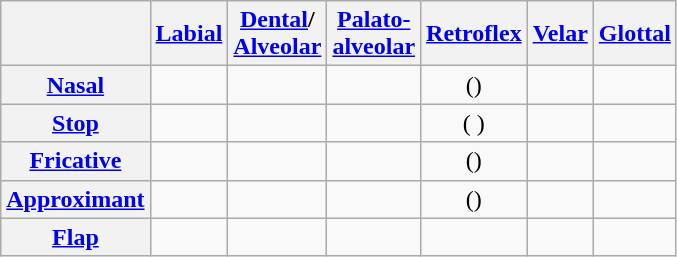<table class="wikitable">
<tr>
<th></th>
<th><a href='#'>Labial</a></th>
<th><a href='#'>Dental</a>/<br><a href='#'>Alveolar</a></th>
<th><a href='#'>Palato-<br>alveolar</a></th>
<th><a href='#'>Retroflex</a></th>
<th><a href='#'>Velar</a></th>
<th><a href='#'>Glottal</a></th>
</tr>
<tr align="center">
<th><a href='#'>Nasal</a></th>
<td></td>
<td></td>
<td></td>
<td>()</td>
<td></td>
<td></td>
</tr>
<tr align="center">
<th><a href='#'>Stop</a></th>
<td> </td>
<td> </td>
<td></td>
<td>( )</td>
<td> </td>
<td></td>
</tr>
<tr align="center">
<th><a href='#'>Fricative</a></th>
<td></td>
<td></td>
<td></td>
<td>()</td>
<td></td>
<td></td>
</tr>
<tr align="center">
<th><a href='#'>Approximant</a></th>
<td></td>
<td></td>
<td></td>
<td>()</td>
<td></td>
<td></td>
</tr>
<tr align="center">
<th><a href='#'>Flap</a></th>
<td></td>
<td></td>
<td></td>
<td></td>
<td></td>
<td></td>
</tr>
</table>
